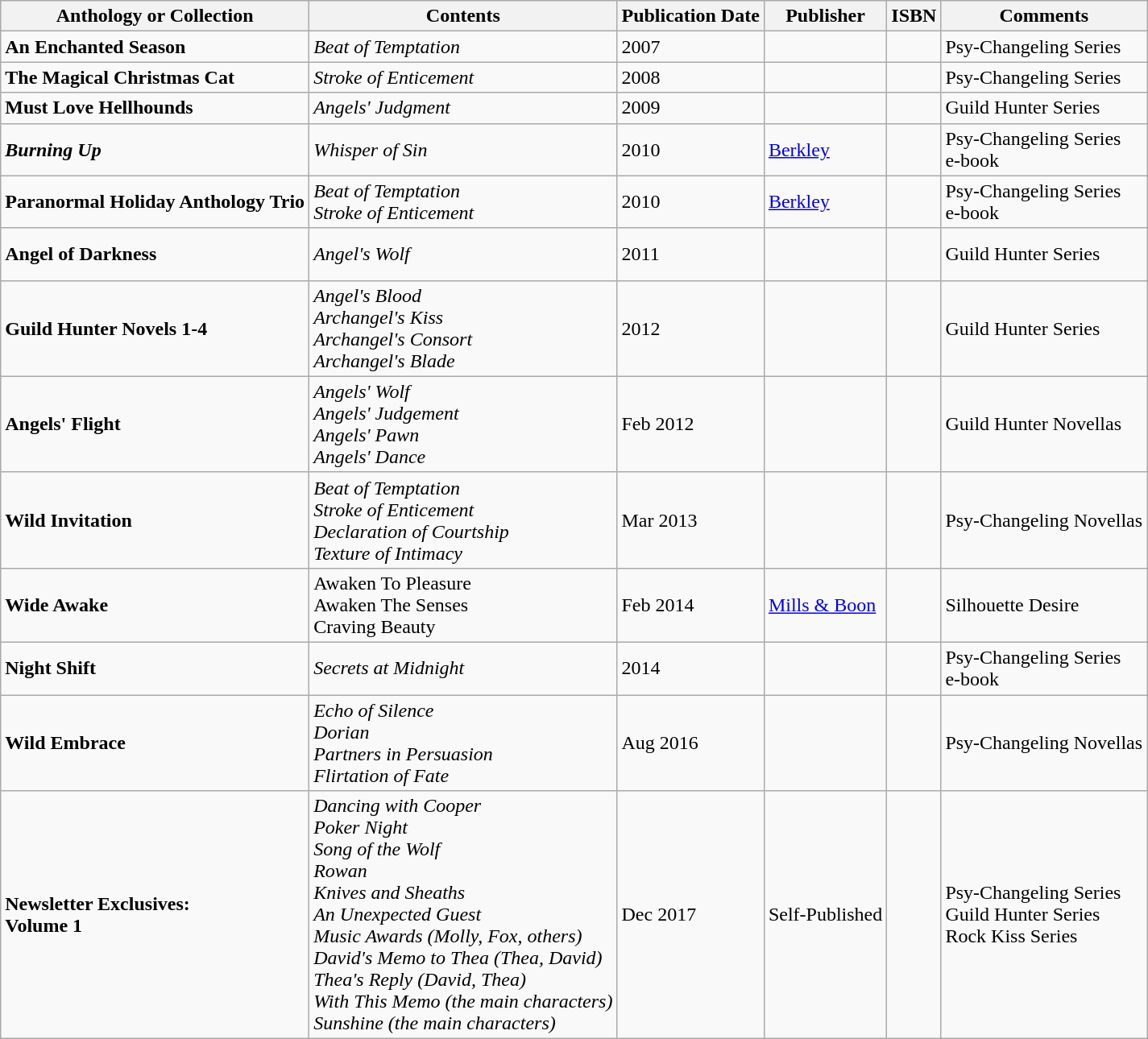<table class="wikitable">
<tr>
<th>Anthology or Collection</th>
<th>Contents</th>
<th>Publication Date</th>
<th>Publisher</th>
<th>ISBN</th>
<th>Comments</th>
</tr>
<tr>
<td><strong>An Enchanted Season</strong></td>
<td><em>Beat of Temptation</em></td>
<td>2007</td>
<td></td>
<td></td>
<td>Psy-Changeling Series</td>
</tr>
<tr>
<td><strong>The Magical Christmas Cat</strong></td>
<td><em>Stroke of Enticement</em></td>
<td>2008</td>
<td></td>
<td>  </td>
<td>Psy-Changeling Series</td>
</tr>
<tr>
<td><strong>Must Love Hellhounds</strong></td>
<td><em>Angels' Judgment</em></td>
<td>2009</td>
<td></td>
<td><br></td>
<td>Guild Hunter Series</td>
</tr>
<tr>
<td><strong><em>Burning Up</em></strong></td>
<td><em>Whisper of Sin</em></td>
<td>2010</td>
<td><a href='#'>Berkley</a></td>
<td></td>
<td>Psy-Changeling Series<br>e-book</td>
</tr>
<tr>
<td><strong>Paranormal Holiday Anthology Trio</strong></td>
<td><em>Beat of Temptation</em><br><em>Stroke of Enticement</em></td>
<td>2010</td>
<td><a href='#'>Berkley</a></td>
<td></td>
<td>Psy-Changeling Series<br>e-book</td>
</tr>
<tr>
<td><strong>Angel of Darkness</strong></td>
<td><em>Angel's Wolf</em></td>
<td>2011</td>
<td></td>
<td><br><br></td>
<td>Guild Hunter Series</td>
</tr>
<tr>
<td><strong>Guild Hunter Novels 1-4</strong></td>
<td><em>Angel's Blood</em><br><em>Archangel's Kiss</em><br><em>Archangel's Consort</em><br><em>Archangel's Blade</em></td>
<td>2012</td>
<td></td>
<td></td>
<td>Guild Hunter Series</td>
</tr>
<tr>
<td><strong>Angels' Flight</strong></td>
<td><em>Angels' Wolf</em><br><em>Angels' Judgement</em><br><em>Angels' Pawn</em><br><em>Angels' Dance</em></td>
<td>Feb 2012</td>
<td></td>
<td></td>
<td>Guild Hunter Novellas</td>
</tr>
<tr>
<td><strong>Wild Invitation</strong></td>
<td><em>Beat of Temptation</em><br><em>Stroke of Enticement</em><br><em>Declaration of Courtship</em><br><em>Texture of Intimacy</em></td>
<td>Mar 2013</td>
<td></td>
<td></td>
<td>Psy-Changeling Novellas</td>
</tr>
<tr>
<td><strong>Wide Awake</strong></td>
<td>Awaken To Pleasure<br>Awaken The Senses<br>Craving Beauty</td>
<td>Feb 2014</td>
<td><a href='#'>Mills & Boon</a></td>
<td></td>
<td>Silhouette Desire</td>
</tr>
<tr>
<td><strong>Night Shift</strong></td>
<td><em>Secrets at Midnight</em></td>
<td>2014</td>
<td></td>
<td></td>
<td>Psy-Changeling Series<br>e-book</td>
</tr>
<tr>
<td><strong>Wild Embrace</strong></td>
<td><em>Echo of Silence</em><br><em>Dorian</em><br><em>Partners in Persuasion</em><br><em>Flirtation of Fate</em></td>
<td>Aug 2016</td>
<td></td>
<td></td>
<td>Psy-Changeling Novellas</td>
</tr>
<tr>
<td><strong>Newsletter Exclusives:</strong><br><strong>Volume 1</strong></td>
<td><em>Dancing with Cooper</em><br><em>Poker Night</em><br><em>Song of the Wolf</em><br><em>Rowan</em><br><em>Knives and Sheaths</em><br><em>An Unexpected Guest</em><br><em>Music Awards (Molly, Fox, others)</em><br><em>David's Memo to Thea (Thea, David)</em><br><em>Thea's Reply (David, Thea)</em><br><em>With This Memo (the main characters)</em><br><em>Sunshine (the main characters)</em></td>
<td>Dec 2017</td>
<td>Self-Published</td>
<td></td>
<td>Psy-Changeling Series<br>Guild Hunter Series<br>Rock Kiss Series</td>
</tr>
</table>
